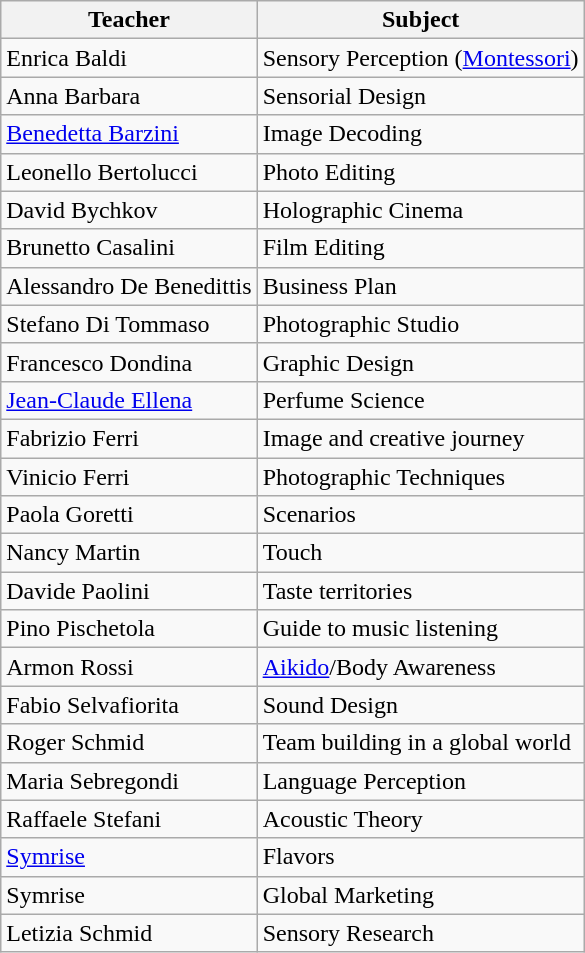<table class="wikitable sortable">
<tr>
<th>Teacher</th>
<th>Subject</th>
</tr>
<tr>
<td>Enrica Baldi</td>
<td>Sensory Perception (<a href='#'>Montessori</a>)</td>
</tr>
<tr>
<td>Anna Barbara</td>
<td>Sensorial Design</td>
</tr>
<tr>
<td><a href='#'>Benedetta Barzini</a></td>
<td>Image Decoding</td>
</tr>
<tr>
<td>Leonello Bertolucci</td>
<td>Photo Editing</td>
</tr>
<tr>
<td>David Bychkov</td>
<td>Holographic Cinema</td>
</tr>
<tr>
<td>Brunetto Casalini</td>
<td>Film Editing</td>
</tr>
<tr>
<td>Alessandro De Benedittis</td>
<td>Business Plan</td>
</tr>
<tr>
<td>Stefano Di Tommaso</td>
<td>Photographic Studio</td>
</tr>
<tr>
<td>Francesco Dondina</td>
<td>Graphic Design</td>
</tr>
<tr>
<td><a href='#'>Jean-Claude Ellena</a></td>
<td>Perfume Science</td>
</tr>
<tr>
<td>Fabrizio Ferri</td>
<td>Image and creative journey</td>
</tr>
<tr>
<td>Vinicio Ferri</td>
<td>Photographic Techniques</td>
</tr>
<tr>
<td>Paola Goretti</td>
<td>Scenarios</td>
</tr>
<tr>
<td>Nancy Martin</td>
<td>Touch</td>
</tr>
<tr>
<td>Davide Paolini</td>
<td>Taste territories</td>
</tr>
<tr>
<td>Pino Pischetola</td>
<td>Guide to music listening</td>
</tr>
<tr>
<td>Armon Rossi</td>
<td><a href='#'>Aikido</a>/Body Awareness</td>
</tr>
<tr>
<td>Fabio Selvafiorita</td>
<td>Sound Design</td>
</tr>
<tr>
<td>Roger Schmid</td>
<td>Team building in a global world</td>
</tr>
<tr>
<td>Maria Sebregondi</td>
<td>Language Perception</td>
</tr>
<tr>
<td>Raffaele Stefani</td>
<td>Acoustic Theory</td>
</tr>
<tr>
<td><a href='#'>Symrise</a></td>
<td>Flavors</td>
</tr>
<tr>
<td>Symrise</td>
<td>Global Marketing</td>
</tr>
<tr>
<td>Letizia Schmid</td>
<td>Sensory Research</td>
</tr>
</table>
